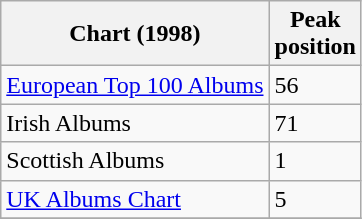<table class="wikitable sortable plainrowheaders">
<tr>
<th scope="col">Chart (1998)</th>
<th scope="col">Peak<br>position</th>
</tr>
<tr>
<td><a href='#'>European Top 100 Albums</a></td>
<td>56</td>
</tr>
<tr style="text-align:left;">
<td>Irish Albums</td>
<td>71</td>
</tr>
<tr style="text-align:left;">
<td>Scottish Albums</td>
<td>1</td>
</tr>
<tr>
<td style="text-align:left;"><a href='#'>UK Albums Chart</a></td>
<td style="text-align:left;">5</td>
</tr>
<tr>
</tr>
</table>
